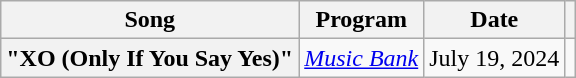<table class="wikitable plainrowheaders sortable" style="text-align:center">
<tr>
<th scope="col">Song</th>
<th scope="col">Program</th>
<th scope="col">Date</th>
<th scope="col" class="unsortable"></th>
</tr>
<tr>
<th scope="row">"XO (Only If You Say Yes)"</th>
<td><em><a href='#'>Music Bank</a></em></td>
<td>July 19, 2024</td>
<td></td>
</tr>
</table>
